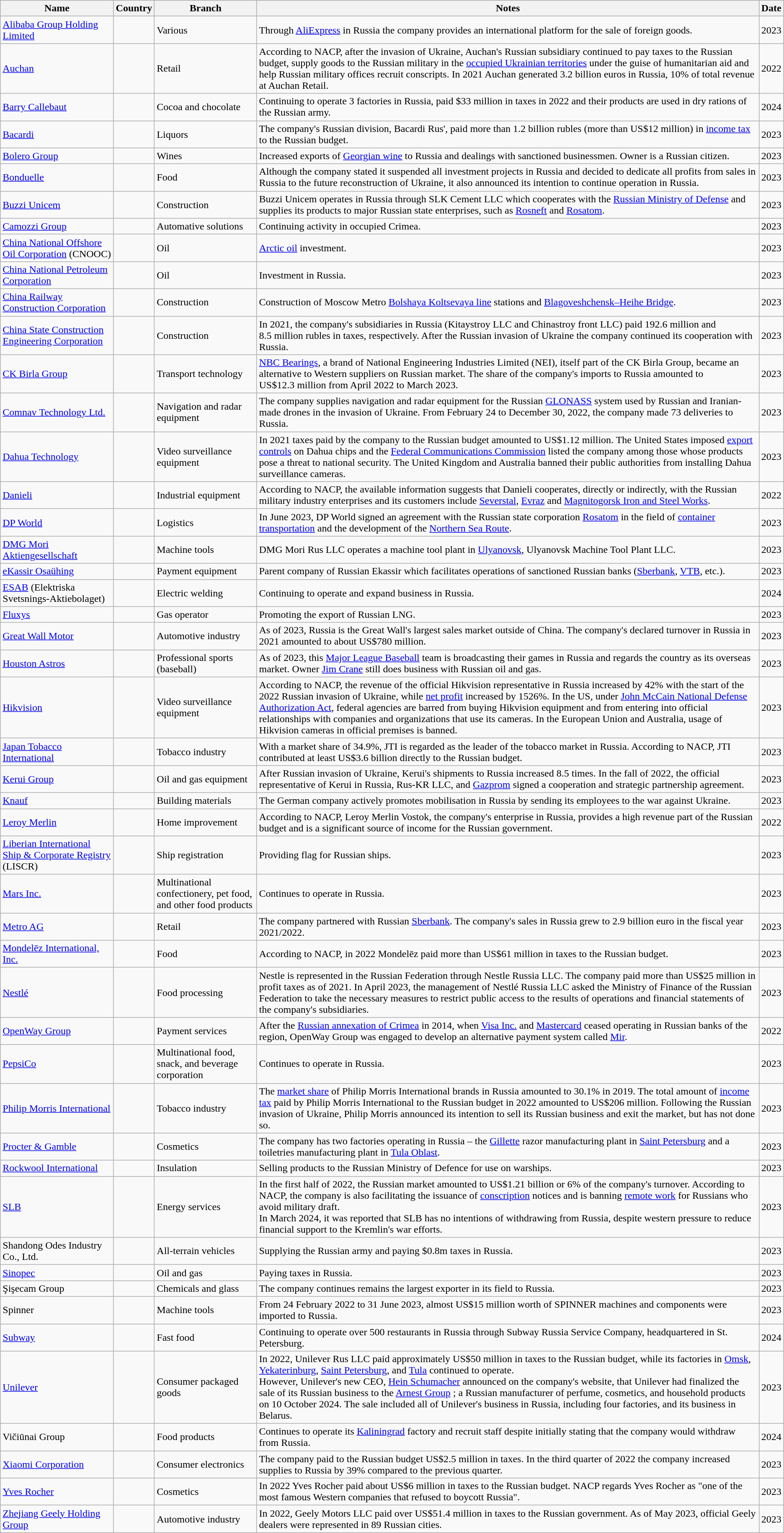<table class="wikitable sortable">
<tr>
<th>Name</th>
<th>Country</th>
<th>Branch</th>
<th>Notes</th>
<th>Date</th>
</tr>
<tr>
<td><a href='#'>Alibaba Group Holding Limited</a></td>
<td></td>
<td>Various</td>
<td>Through <a href='#'>AliExpress</a> in Russia the company provides an international platform for the sale of foreign goods.</td>
<td>2023</td>
</tr>
<tr>
<td><a href='#'>Auchan</a></td>
<td></td>
<td>Retail</td>
<td>According to NACP, after the invasion of Ukraine, Auchan's Russian subsidiary continued to pay taxes to the Russian budget, supply goods to the Russian military in the <a href='#'>occupied Ukrainian territories</a> under the guise of humanitarian aid and help Russian military offices recruit conscripts. In 2021 Auchan generated 3.2 billion euros in Russia, 10% of total revenue at Auchan Retail.</td>
<td>2022</td>
</tr>
<tr>
<td><a href='#'>Barry Callebaut</a></td>
<td></td>
<td>Cocoa and chocolate</td>
<td>Continuing to operate 3 factories in Russia, paid $33 million in taxes in 2022 and their products are used in dry rations of the Russian army.</td>
<td>2024</td>
</tr>
<tr>
<td><a href='#'>Bacardi</a></td>
<td></td>
<td>Liquors</td>
<td>The company's Russian division, Bacardi Rus', paid more than 1.2 billion rubles (more than US$12 million) in <a href='#'>income tax</a> to the Russian budget.</td>
<td>2023</td>
</tr>
<tr>
<td><a href='#'>Bolero Group</a></td>
<td></td>
<td>Wines</td>
<td>Increased exports of <a href='#'>Georgian wine</a> to Russia and dealings with sanctioned businessmen. Owner is a Russian citizen.</td>
<td>2023</td>
</tr>
<tr>
<td><a href='#'>Bonduelle</a></td>
<td></td>
<td>Food</td>
<td>Although the company stated it suspended all investment projects in Russia and decided to dedicate all profits from sales in Russia to the future reconstruction of Ukraine, it also announced its intention to continue operation in Russia.</td>
<td>2023</td>
</tr>
<tr>
<td><a href='#'>Buzzi Unicem</a></td>
<td></td>
<td>Construction</td>
<td>Buzzi Unicem operates in Russia through SLK Cement LLC which cooperates with the <a href='#'>Russian Ministry of Defense</a> and supplies its products to major Russian state enterprises, such as <a href='#'>Rosneft</a> and <a href='#'>Rosatom</a>.</td>
<td>2023</td>
</tr>
<tr>
<td><a href='#'>Camozzi Group</a></td>
<td></td>
<td>Automative solutions</td>
<td>Continuing activity in occupied Crimea.</td>
<td>2023</td>
</tr>
<tr>
<td><a href='#'>China National Offshore Oil Corporation</a> (CNOOC)</td>
<td></td>
<td>Oil</td>
<td><a href='#'>Arctic oil</a> investment.</td>
<td>2023</td>
</tr>
<tr>
<td><a href='#'>China National Petroleum Corporation</a></td>
<td></td>
<td>Oil</td>
<td>Investment in Russia.</td>
<td>2023</td>
</tr>
<tr>
<td><a href='#'>China Railway Construction Corporation</a></td>
<td></td>
<td>Construction</td>
<td>Construction of Moscow Metro <a href='#'>Bolshaya Koltsevaya line</a> stations and <a href='#'>Blagoveshchensk–Heihe Bridge</a>.</td>
<td>2023</td>
</tr>
<tr>
<td><a href='#'>China State Construction Engineering Corporation</a></td>
<td></td>
<td>Construction</td>
<td>In 2021, the company's subsidiaries in Russia (Kitaystroy LLC and Chinastroy front LLC) paid 192.6 million and 8.5 million rubles in taxes, respectively. After the Russian invasion of Ukraine the company continued its cooperation with Russia.</td>
<td>2023</td>
</tr>
<tr>
<td><a href='#'>CK Birla Group</a></td>
<td></td>
<td>Transport technology</td>
<td><a href='#'>NBC Bearings</a>, a brand of National Engineering Industries Limited (NEI), itself part of the CK Birla Group, became an alternative to Western suppliers on Russian market. The share of the company's imports to Russia amounted to US$12.3 million from April 2022 to March 2023.</td>
<td>2023</td>
</tr>
<tr>
<td><a href='#'>Comnav Technology Ltd.</a></td>
<td></td>
<td>Navigation and radar equipment</td>
<td>The company supplies navigation and radar equipment for the Russian <a href='#'>GLONASS</a> system used by Russian and Iranian-made drones in the invasion of Ukraine. From February 24 to December 30, 2022, the company made 73 deliveries to Russia.</td>
<td>2023</td>
</tr>
<tr>
<td><a href='#'>Dahua Technology</a></td>
<td></td>
<td>Video surveillance equipment</td>
<td>In 2021 taxes paid by the company to the Russian budget amounted to US$1.12 million. The United States imposed <a href='#'>export controls</a> on Dahua chips and the <a href='#'>Federal Communications Commission</a> listed the company among those whose products pose a threat to national security. The United Kingdom and Australia banned their public authorities from installing Dahua surveillance cameras.</td>
<td>2023</td>
</tr>
<tr>
<td><a href='#'>Danieli</a></td>
<td></td>
<td>Industrial equipment</td>
<td>According to NACP, the available information suggests that Danieli cooperates, directly or indirectly, with the Russian military industry enterprises and its customers include <a href='#'>Severstal</a>, <a href='#'>Evraz</a> and <a href='#'>Magnitogorsk Iron and Steel Works</a>.</td>
<td>2022</td>
</tr>
<tr>
<td><a href='#'>DP World</a></td>
<td></td>
<td>Logistics</td>
<td>In June 2023, DP World signed an agreement with the Russian state corporation <a href='#'>Rosatom</a> in the field of <a href='#'>container transportation</a> and the development of the <a href='#'>Northern Sea Route</a>.</td>
<td>2023</td>
</tr>
<tr>
<td><a href='#'>DMG Mori Aktiengesellschaft</a></td>
<td></td>
<td>Machine tools</td>
<td>DMG Mori Rus LLC operates a machine tool plant in <a href='#'>Ulyanovsk</a>, Ulyanovsk Machine Tool Plant LLC.</td>
<td>2023</td>
</tr>
<tr>
<td><a href='#'>eKassir Osaühing</a></td>
<td></td>
<td>Payment equipment</td>
<td>Parent company of Russian Ekassir which facilitates operations of sanctioned Russian banks (<a href='#'>Sberbank</a>, <a href='#'>VTB</a>, etc.).</td>
<td>2023</td>
</tr>
<tr>
<td><a href='#'>ESAB</a> (Elektriska Svetsnings-Aktiebolaget)</td>
<td><br></td>
<td>Electric welding</td>
<td>Continuing to operate and expand business in Russia.</td>
<td>2024</td>
</tr>
<tr>
<td><a href='#'>Fluxys</a></td>
<td></td>
<td>Gas operator</td>
<td>Promoting the export of Russian LNG.</td>
<td>2023</td>
</tr>
<tr>
<td><a href='#'>Great Wall Motor</a></td>
<td></td>
<td>Automotive industry</td>
<td>As of 2023, Russia is the Great Wall's largest sales market outside of China. The company's declared turnover in Russia in 2021 amounted to about US$780 million.</td>
<td>2023</td>
</tr>
<tr>
<td><a href='#'>Houston Astros</a></td>
<td></td>
<td>Professional sports (baseball)</td>
<td>As of 2023, this <a href='#'>Major League Baseball</a> team is broadcasting their games in Russia and regards the country as its overseas market. Owner <a href='#'>Jim Crane</a> still does business with Russian oil and gas.</td>
<td>2023</td>
</tr>
<tr>
<td><a href='#'>Hikvision</a></td>
<td></td>
<td>Video surveillance equipment</td>
<td>According to NACP, the revenue of the official Hikvision representative in Russia increased by 42% with the start of the 2022 Russian invasion of Ukraine, while <a href='#'>net profit</a> increased by 1526%. In the US, under <a href='#'>John McCain National Defense Authorization Act</a>, federal agencies are barred from buying Hikvision equipment and from entering into official relationships with companies and organizations that use its cameras. In the European Union and Australia, usage of Hikvision cameras in official premises is banned.</td>
<td>2023</td>
</tr>
<tr>
<td><a href='#'>Japan Tobacco International</a></td>
<td><br></td>
<td>Tobacco industry</td>
<td>With a market share of 34.9%, JTI is regarded as the leader of the tobacco market in Russia. According to NACP, JTI contributed at least US$3.6 billion directly to the Russian budget.</td>
<td>2023</td>
</tr>
<tr>
<td><a href='#'>Kerui Group</a></td>
<td></td>
<td>Oil and gas equipment</td>
<td>After Russian invasion of Ukraine, Kerui's shipments to Russia increased 8.5 times. In the fall of 2022, the official representative of Kerui in Russia, Rus-KR LLC, and <a href='#'>Gazprom</a> signed a cooperation and strategic partnership agreement.</td>
<td>2023</td>
</tr>
<tr>
<td><a href='#'>Knauf</a></td>
<td></td>
<td>Building materials</td>
<td>The German company actively promotes mobilisation in Russia by sending its employees to the war against Ukraine.</td>
<td>2023</td>
</tr>
<tr>
<td><a href='#'>Leroy Merlin</a></td>
<td></td>
<td>Home improvement</td>
<td>According to NACP, Leroy Merlin Vostok, the company's enterprise in Russia, provides a high revenue part of the Russian budget and is a significant source of income for the Russian government.</td>
<td>2022</td>
</tr>
<tr>
<td><a href='#'>Liberian International Ship & Corporate Registry</a> (LISCR)</td>
<td></td>
<td>Ship registration</td>
<td>Providing flag for Russian ships.</td>
<td>2023</td>
</tr>
<tr>
<td><a href='#'>Mars Inc.</a></td>
<td></td>
<td>Multinational confectionery, pet food, and other food products</td>
<td>Continues to operate in Russia.</td>
<td>2023</td>
</tr>
<tr>
<td><a href='#'>Metro AG</a></td>
<td></td>
<td>Retail</td>
<td>The company partnered with Russian <a href='#'>Sberbank</a>. The company's sales in Russia grew to 2.9 billion euro in the fiscal year 2021/2022.</td>
<td>2023</td>
</tr>
<tr>
<td><a href='#'>Mondelēz International, Inc.</a></td>
<td></td>
<td>Food</td>
<td>According to NACP, in 2022 Mondelēz paid more than US$61 million in taxes to the Russian budget.</td>
<td>2023</td>
</tr>
<tr>
<td><a href='#'>Nestlé</a></td>
<td></td>
<td>Food processing</td>
<td>Nestle is represented in the Russian Federation through Nestle Russia LLC. The company paid more than US$25 million in profit taxes as of 2021. In April 2023, the management of Nestlé Russia LLC asked the Ministry of Finance of the Russian Federation to take the necessary measures to restrict public access to the results of operations and financial statements of the company's subsidiaries.</td>
<td>2023</td>
</tr>
<tr>
<td><a href='#'>OpenWay Group</a></td>
<td></td>
<td>Payment services</td>
<td>After the <a href='#'>Russian annexation of Crimea</a> in 2014, when <a href='#'>Visa Inc.</a> and <a href='#'>Mastercard</a> ceased operating in Russian banks of the region, OpenWay Group was engaged to develop an alternative payment system called <a href='#'>Mir</a>.</td>
<td>2022</td>
</tr>
<tr>
<td><a href='#'>PepsiCo</a></td>
<td></td>
<td>Multinational food, snack, and beverage corporation</td>
<td>Continues to operate in Russia.</td>
<td>2023</td>
</tr>
<tr>
<td><a href='#'>Philip Morris International</a></td>
<td></td>
<td>Tobacco industry</td>
<td>The <a href='#'>market share</a> of Philip Morris International brands in Russia amounted to 30.1% in 2019. The total amount of <a href='#'>income tax</a> paid by Philip Morris International to the Russian budget in 2022 amounted to US$206 million. Following the Russian invasion of Ukraine, Philip Morris announced its intention to sell its Russian business and exit the market, but has not done so.</td>
<td>2023</td>
</tr>
<tr>
<td><a href='#'>Procter & Gamble</a></td>
<td></td>
<td>Cosmetics</td>
<td>The company has two factories operating in Russia – the <a href='#'>Gillette</a> razor manufacturing plant in <a href='#'>Saint Petersburg</a> and a toiletries manufacturing plant in <a href='#'>Tula Oblast</a>.</td>
<td>2023</td>
</tr>
<tr>
<td><a href='#'>Rockwool International</a></td>
<td></td>
<td>Insulation</td>
<td>Selling products to the Russian Ministry of Defence for use on warships.</td>
<td>2023</td>
</tr>
<tr>
<td><a href='#'>SLB</a></td>
<td></td>
<td>Energy services</td>
<td>In the first half of 2022, the Russian market amounted to US$1.21 billion or 6% of the company's turnover. According to NACP, the company is also facilitating the issuance of <a href='#'>conscription</a> notices and is banning <a href='#'>remote work</a> for Russians who avoid military draft.<br>In March 2024, it was reported that SLB has no intentions of withdrawing from Russia, despite western pressure to reduce financial support to the Kremlin's war efforts.</td>
<td>2023</td>
</tr>
<tr>
<td>Shandong Odes Industry Co., Ltd.</td>
<td></td>
<td>All-terrain vehicles</td>
<td>Supplying the Russian army and paying $0.8m taxes in Russia.</td>
<td>2023</td>
</tr>
<tr>
<td><a href='#'>Sinopec</a></td>
<td></td>
<td>Oil and gas</td>
<td>Paying taxes in Russia.</td>
<td>2023</td>
</tr>
<tr>
<td>Şişecam Group</td>
<td></td>
<td>Chemicals and glass</td>
<td>The company continues remains the largest exporter in its field to Russia.</td>
<td>2023</td>
</tr>
<tr>
<td>Spinner</td>
<td></td>
<td>Machine tools</td>
<td>From 24 February 2022 to 31 June 2023, almost US$15 million worth of SPINNER machines and components were imported to Russia.</td>
<td>2023</td>
</tr>
<tr>
<td><a href='#'>Subway</a></td>
<td></td>
<td>Fast food</td>
<td>Continuing to operate over 500 restaurants in Russia through Subway Russia Service Company, headquartered in St. Petersburg.</td>
<td>2024</td>
</tr>
<tr>
<td><a href='#'>Unilever</a></td>
<td></td>
<td>Consumer packaged goods</td>
<td>In 2022, Unilever Rus LLC paid approximately US$50 million in taxes to the Russian budget, while its factories in <a href='#'>Omsk</a>, <a href='#'>Yekaterinburg</a>, <a href='#'>Saint Petersburg</a>, and <a href='#'>Tula</a> continued to operate.<br>However,  Unilever's new CEO, <a href='#'>Hein Schumacher</a> announced on the company's website, that Unilever had finalized the sale of its Russian business to the <a href='#'>Arnest Group</a> ; a Russian manufacturer of perfume, cosmetics, and household products on 10 October 2024. The sale included all of Unilever's business in Russia, including four factories, and its business in Belarus.</td>
<td>2023</td>
</tr>
<tr>
<td>Vičiūnai Group</td>
<td></td>
<td>Food products</td>
<td>Continues to operate its <a href='#'>Kaliningrad</a> factory and recruit staff despite initially stating that the company would withdraw from Russia.</td>
<td>2024</td>
</tr>
<tr>
<td><a href='#'>Xiaomi Corporation</a></td>
<td></td>
<td>Consumer electronics</td>
<td>The company paid to the Russian budget US$2.5 million in taxes. In the third quarter of 2022 the company increased supplies to Russia by 39% compared to the previous quarter.</td>
<td>2023</td>
</tr>
<tr>
<td><a href='#'>Yves Rocher</a></td>
<td></td>
<td>Cosmetics</td>
<td>In 2022 Yves Rocher paid about US$6 million in taxes to the Russian budget. NACP regards Yves Rocher as "one of the most famous Western companies that refused to boycott Russia".</td>
<td>2023</td>
</tr>
<tr>
<td><a href='#'>Zhejiang Geely Holding Group</a></td>
<td></td>
<td>Automotive industry</td>
<td>In 2022, Geely Motors LLC paid over US$51.4 million in taxes to the Russian government. As of May 2023, official Geely dealers were represented in 89 Russian cities.</td>
<td>2023</td>
</tr>
</table>
